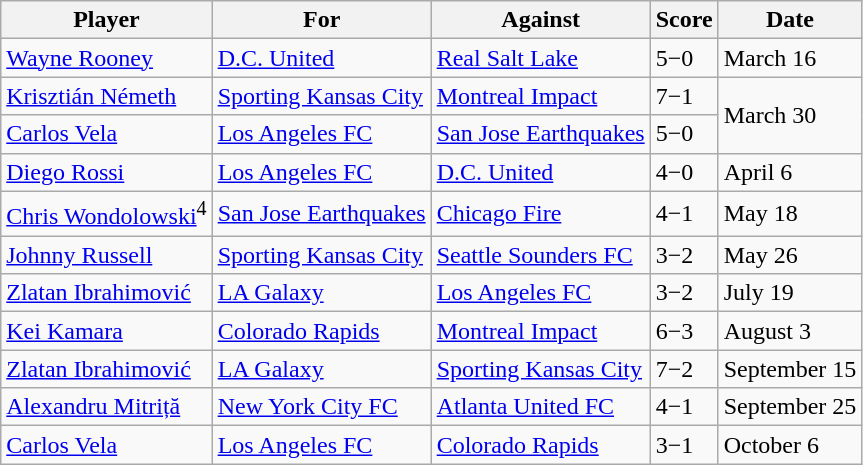<table class="wikitable">
<tr>
<th>Player</th>
<th>For</th>
<th>Against</th>
<th>Score</th>
<th>Date</th>
</tr>
<tr>
<td> <a href='#'>Wayne Rooney</a></td>
<td><a href='#'>D.C. United</a></td>
<td><a href='#'>Real Salt Lake</a></td>
<td>5−0</td>
<td>March 16</td>
</tr>
<tr>
<td> <a href='#'>Krisztián Németh</a></td>
<td><a href='#'>Sporting Kansas City</a></td>
<td><a href='#'>Montreal Impact</a></td>
<td>7−1</td>
<td rowspan="2">March 30</td>
</tr>
<tr>
<td> <a href='#'>Carlos Vela</a></td>
<td><a href='#'>Los Angeles FC</a></td>
<td><a href='#'>San Jose Earthquakes</a></td>
<td>5−0</td>
</tr>
<tr>
<td> <a href='#'>Diego Rossi</a></td>
<td><a href='#'>Los Angeles FC</a></td>
<td><a href='#'>D.C. United</a></td>
<td>4−0</td>
<td>April 6</td>
</tr>
<tr>
<td> <a href='#'>Chris Wondolowski</a><sup>4</sup></td>
<td><a href='#'>San Jose Earthquakes</a></td>
<td><a href='#'>Chicago Fire</a></td>
<td>4−1</td>
<td>May 18</td>
</tr>
<tr>
<td> <a href='#'>Johnny Russell</a></td>
<td><a href='#'>Sporting Kansas City</a></td>
<td><a href='#'>Seattle Sounders FC</a></td>
<td>3−2</td>
<td>May 26</td>
</tr>
<tr>
<td> <a href='#'>Zlatan Ibrahimović</a></td>
<td><a href='#'>LA Galaxy</a></td>
<td><a href='#'>Los Angeles FC</a></td>
<td>3−2</td>
<td>July 19</td>
</tr>
<tr>
<td> <a href='#'>Kei Kamara</a></td>
<td><a href='#'>Colorado Rapids</a></td>
<td><a href='#'>Montreal Impact</a></td>
<td>6−3</td>
<td>August 3</td>
</tr>
<tr>
<td> <a href='#'>Zlatan Ibrahimović</a></td>
<td><a href='#'>LA Galaxy</a></td>
<td><a href='#'>Sporting Kansas City</a></td>
<td>7−2</td>
<td>September 15</td>
</tr>
<tr>
<td> <a href='#'>Alexandru Mitriță</a></td>
<td><a href='#'>New York City FC</a></td>
<td><a href='#'>Atlanta United FC</a></td>
<td>4−1</td>
<td>September 25</td>
</tr>
<tr>
<td> <a href='#'>Carlos Vela</a></td>
<td><a href='#'>Los Angeles FC</a></td>
<td><a href='#'>Colorado Rapids</a></td>
<td>3−1</td>
<td>October 6</td>
</tr>
</table>
